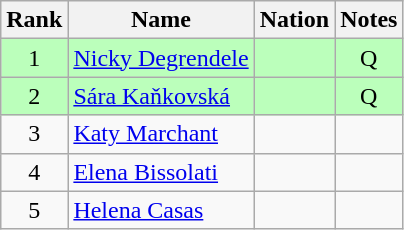<table class="wikitable sortable" style="text-align:center">
<tr>
<th>Rank</th>
<th>Name</th>
<th>Nation</th>
<th>Notes</th>
</tr>
<tr bgcolor=bbffbb>
<td>1</td>
<td align=left><a href='#'>Nicky Degrendele</a></td>
<td align=left></td>
<td>Q</td>
</tr>
<tr bgcolor=bbffbb>
<td>2</td>
<td align=left><a href='#'>Sára Kaňkovská</a></td>
<td align=left></td>
<td>Q</td>
</tr>
<tr>
<td>3</td>
<td align=left><a href='#'>Katy Marchant</a></td>
<td align=left></td>
<td></td>
</tr>
<tr>
<td>4</td>
<td align=left><a href='#'>Elena Bissolati</a></td>
<td align=left></td>
<td></td>
</tr>
<tr>
<td>5</td>
<td align=left><a href='#'>Helena Casas</a></td>
<td align=left></td>
<td></td>
</tr>
</table>
